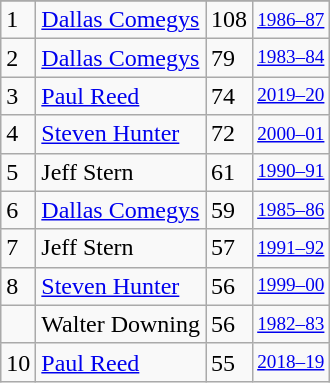<table class="wikitable">
<tr>
</tr>
<tr>
<td>1</td>
<td><a href='#'>Dallas Comegys</a></td>
<td>108</td>
<td style="font-size:80%;"><a href='#'>1986–87</a></td>
</tr>
<tr>
<td>2</td>
<td><a href='#'>Dallas Comegys</a></td>
<td>79</td>
<td style="font-size:80%;"><a href='#'>1983–84</a></td>
</tr>
<tr>
<td>3</td>
<td><a href='#'>Paul Reed</a></td>
<td>74</td>
<td style="font-size:80%;"><a href='#'>2019–20</a></td>
</tr>
<tr>
<td>4</td>
<td><a href='#'>Steven Hunter</a></td>
<td>72</td>
<td style="font-size:80%;"><a href='#'>2000–01</a></td>
</tr>
<tr>
<td>5</td>
<td>Jeff Stern</td>
<td>61</td>
<td style="font-size:80%;"><a href='#'>1990–91</a></td>
</tr>
<tr>
<td>6</td>
<td><a href='#'>Dallas Comegys</a></td>
<td>59</td>
<td style="font-size:80%;"><a href='#'>1985–86</a></td>
</tr>
<tr>
<td>7</td>
<td>Jeff Stern</td>
<td>57</td>
<td style="font-size:80%;"><a href='#'>1991–92</a></td>
</tr>
<tr>
<td>8</td>
<td><a href='#'>Steven Hunter</a></td>
<td>56</td>
<td style="font-size:80%;"><a href='#'>1999–00</a></td>
</tr>
<tr>
<td></td>
<td>Walter Downing</td>
<td>56</td>
<td style="font-size:80%;"><a href='#'>1982–83</a></td>
</tr>
<tr>
<td>10</td>
<td><a href='#'>Paul Reed</a></td>
<td>55</td>
<td style="font-size:80%;"><a href='#'>2018–19</a></td>
</tr>
</table>
